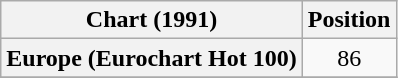<table class="wikitable plainrowheaders">
<tr>
<th>Chart (1991)</th>
<th align="center">Position</th>
</tr>
<tr>
<th scope="row">Europe (Eurochart Hot 100)</th>
<td style="text-align:center;">86</td>
</tr>
<tr>
</tr>
</table>
